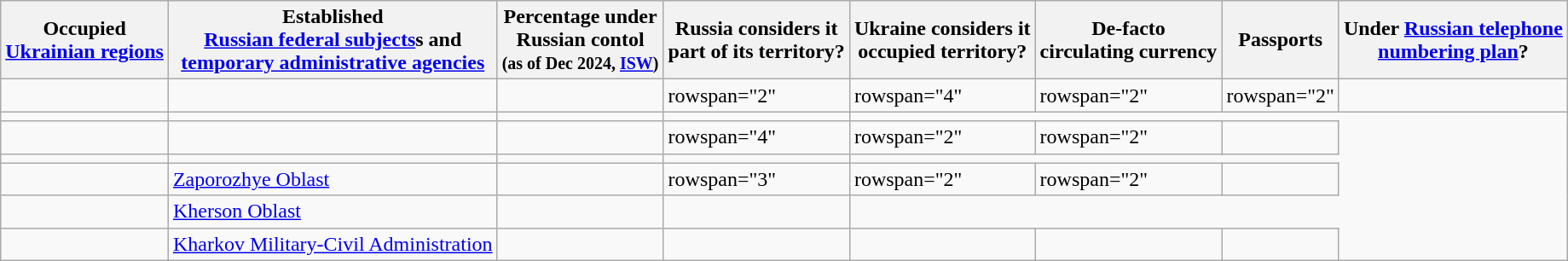<table class="wikitable">
<tr>
<th> Occupied<br><a href='#'>Ukrainian regions</a></th>
<th> Established<br><a href='#'>Russian federal subjects</a>s and<br><a href='#'>temporary administrative agencies</a></th>
<th>Percentage under<br>Russian contol<br><small>(as of Dec 2024, <a href='#'>ISW</a>)</small></th>
<th>Russia considers it<br>part of its territory?</th>
<th>Ukraine considers it<br>occupied territory?</th>
<th>De-facto<br>circulating currency</th>
<th>Passports</th>
<th>Under <a href='#'>Russian telephone<br>numbering plan</a>?</th>
</tr>
<tr>
<td></td>
<td></td>
<td></td>
<td>rowspan="2" </td>
<td>rowspan="4" </td>
<td>rowspan="2" </td>
<td>rowspan="2" </td>
<td></td>
</tr>
<tr>
<td></td>
<td></td>
<td></td>
<td></td>
</tr>
<tr>
<td></td>
<td></td>
<td></td>
<td>rowspan="4" </td>
<td>rowspan="2" </td>
<td>rowspan="2" </td>
<td></td>
</tr>
<tr>
<td></td>
<td></td>
<td></td>
<td></td>
</tr>
<tr>
<td></td>
<td> <a href='#'>Zaporozhye Oblast</a></td>
<td></td>
<td>rowspan="3" </td>
<td>rowspan="2" </td>
<td>rowspan="2" </td>
<td></td>
</tr>
<tr>
<td><br></td>
<td> <a href='#'>Kherson Oblast</a></td>
<td></td>
<td></td>
</tr>
<tr>
<td></td>
<td> <a href='#'>Kharkov Military-Civil Administration</a></td>
<td></td>
<td></td>
<td></td>
<td></td>
<td></td>
</tr>
</table>
